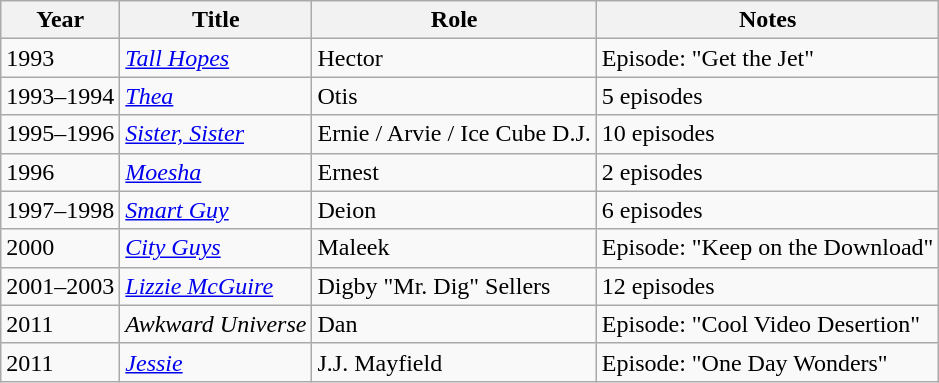<table class="wikitable sortable">
<tr>
<th>Year</th>
<th>Title</th>
<th>Role</th>
<th>Notes</th>
</tr>
<tr>
<td>1993</td>
<td><em><a href='#'>Tall Hopes</a></em></td>
<td>Hector</td>
<td>Episode: "Get the Jet"</td>
</tr>
<tr>
<td>1993–1994</td>
<td><a href='#'><em>Thea</em></a></td>
<td>Otis</td>
<td>5 episodes</td>
</tr>
<tr>
<td>1995–1996</td>
<td><a href='#'><em>Sister, Sister</em></a></td>
<td>Ernie / Arvie / Ice Cube D.J.</td>
<td>10 episodes</td>
</tr>
<tr>
<td>1996</td>
<td><em><a href='#'>Moesha</a></em></td>
<td>Ernest</td>
<td>2 episodes</td>
</tr>
<tr>
<td>1997–1998</td>
<td><em><a href='#'>Smart Guy</a></em></td>
<td>Deion</td>
<td>6 episodes</td>
</tr>
<tr>
<td>2000</td>
<td><em><a href='#'>City Guys</a></em></td>
<td>Maleek</td>
<td>Episode: "Keep on the Download"</td>
</tr>
<tr>
<td>2001–2003</td>
<td><em><a href='#'>Lizzie McGuire</a></em></td>
<td>Digby "Mr. Dig" Sellers</td>
<td>12 episodes</td>
</tr>
<tr>
<td>2011</td>
<td><em>Awkward Universe</em></td>
<td>Dan</td>
<td>Episode: "Cool Video Desertion"</td>
</tr>
<tr>
<td>2011</td>
<td><a href='#'><em>Jessie</em></a></td>
<td>J.J. Mayfield</td>
<td>Episode: "One Day Wonders"</td>
</tr>
</table>
